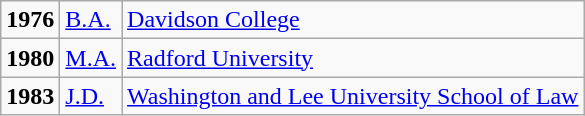<table class="wikitable" border="1">
<tr>
<td><strong>1976</strong></td>
<td><a href='#'>B.A.</a></td>
<td><a href='#'>Davidson College</a></td>
</tr>
<tr>
<td><strong>1980</strong></td>
<td><a href='#'>M.A.</a></td>
<td><a href='#'>Radford University</a></td>
</tr>
<tr>
<td><strong>1983</strong></td>
<td><a href='#'>J.D.</a></td>
<td><a href='#'>Washington and Lee University School of Law</a></td>
</tr>
</table>
